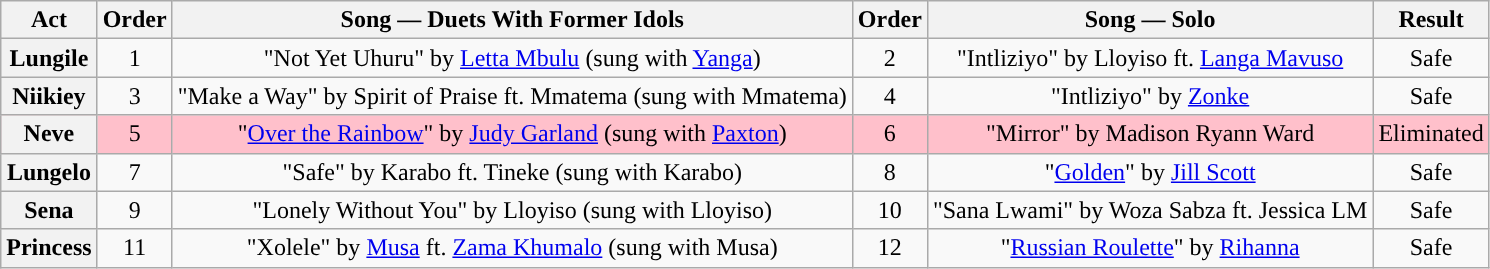<table class="wikitable plainrowheaders" style="text-align:center;">
<tr>
<th scope"col">Act</th>
<th scope"col">Order</th>
<th scope"col">Song — Duets With Former Idols</th>
<th scope"col">Order</th>
<th scope"col">Song — Solo</th>
<th scope"col">Result</th>
</tr>
<tr>
<th scope=row>Lungile</th>
<td>1</td>
<td>"Not Yet Uhuru" by <a href='#'>Letta Mbulu</a> (sung with <a href='#'>Yanga</a>)</td>
<td>2</td>
<td>"Intliziyo" by Lloyiso ft. <a href='#'>Langa Mavuso</a></td>
<td>Safe</td>
</tr>
<tr>
<th scope=row>Niikiey</th>
<td>3</td>
<td>"Make a Way" by Spirit of Praise ft. Mmatema (sung with Mmatema)</td>
<td>4</td>
<td>"Intliziyo" by <a href='#'>Zonke</a></td>
<td>Safe</td>
</tr>
<tr style="background: pink">
<th scope=row>Neve</th>
<td>5</td>
<td>"<a href='#'>Over the Rainbow</a>" by <a href='#'>Judy Garland</a> (sung with <a href='#'>Paxton</a>)</td>
<td>6</td>
<td>"Mirror" by Madison Ryann Ward</td>
<td>Eliminated</td>
</tr>
<tr>
<th scope=row>Lungelo</th>
<td>7</td>
<td>"Safe" by Karabo ft. Tineke (sung with Karabo)</td>
<td>8</td>
<td>"<a href='#'>Golden</a>" by <a href='#'>Jill Scott</a></td>
<td>Safe</td>
</tr>
<tr>
<th scope=row>Sena</th>
<td>9</td>
<td>"Lonely Without You" by Lloyiso (sung with Lloyiso)</td>
<td>10</td>
<td>"Sana Lwami" by Woza Sabza ft. Jessica LM</td>
<td>Safe</td>
</tr>
<tr>
<th scope=row>Princess</th>
<td>11</td>
<td>"Xolele" by <a href='#'>Musa</a> ft. <a href='#'>Zama Khumalo</a> (sung with Musa)</td>
<td>12</td>
<td>"<a href='#'>Russian Roulette</a>" by <a href='#'>Rihanna</a></td>
<td>Safe</td>
</tr>
</table>
